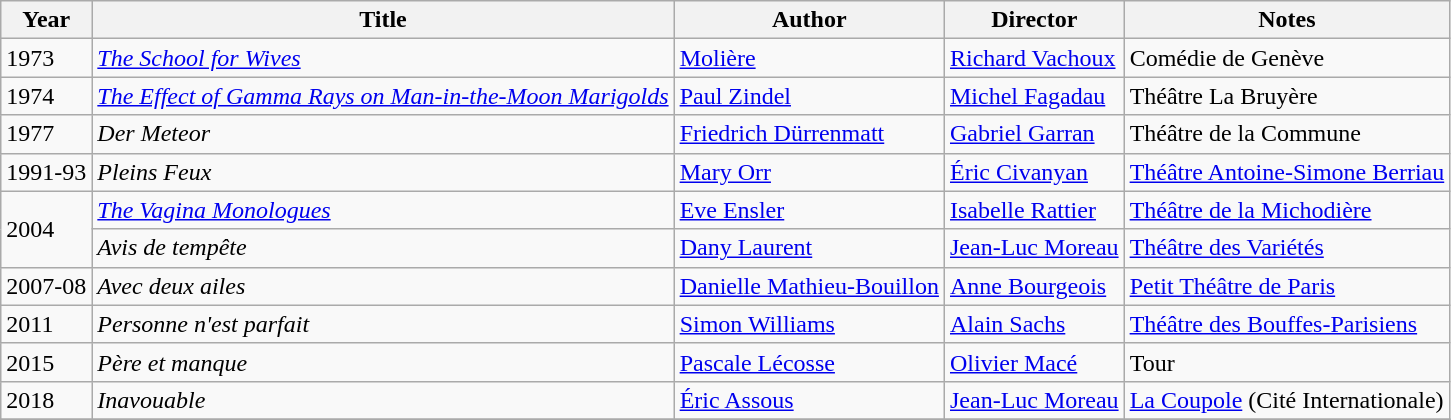<table class="wikitable">
<tr>
<th>Year</th>
<th>Title</th>
<th>Author</th>
<th>Director</th>
<th>Notes</th>
</tr>
<tr>
<td>1973</td>
<td><em><a href='#'>The School for Wives</a></em></td>
<td><a href='#'>Molière</a></td>
<td><a href='#'>Richard Vachoux</a></td>
<td>Comédie de Genève</td>
</tr>
<tr>
<td>1974</td>
<td><em><a href='#'>The Effect of Gamma Rays on Man-in-the-Moon Marigolds</a></em></td>
<td><a href='#'>Paul Zindel</a></td>
<td><a href='#'>Michel Fagadau</a></td>
<td>Théâtre La Bruyère</td>
</tr>
<tr>
<td>1977</td>
<td><em>Der Meteor</em></td>
<td><a href='#'>Friedrich Dürrenmatt</a></td>
<td><a href='#'>Gabriel Garran</a></td>
<td>Théâtre de la Commune</td>
</tr>
<tr>
<td>1991-93</td>
<td><em>Pleins Feux</em></td>
<td><a href='#'>Mary Orr</a></td>
<td><a href='#'>Éric Civanyan</a></td>
<td><a href='#'>Théâtre Antoine-Simone Berriau</a></td>
</tr>
<tr>
<td rowspan=2>2004</td>
<td><em><a href='#'>The Vagina Monologues</a></em></td>
<td><a href='#'>Eve Ensler</a></td>
<td><a href='#'>Isabelle Rattier</a></td>
<td><a href='#'>Théâtre de la Michodière</a></td>
</tr>
<tr>
<td><em>Avis de tempête</em></td>
<td><a href='#'>Dany Laurent</a></td>
<td><a href='#'>Jean-Luc Moreau</a></td>
<td><a href='#'>Théâtre des Variétés</a></td>
</tr>
<tr>
<td>2007-08</td>
<td><em>Avec deux ailes</em></td>
<td><a href='#'>Danielle Mathieu-Bouillon</a></td>
<td><a href='#'>Anne Bourgeois</a></td>
<td><a href='#'>Petit Théâtre de Paris</a></td>
</tr>
<tr>
<td>2011</td>
<td><em>Personne n'est parfait</em></td>
<td><a href='#'>Simon Williams</a></td>
<td><a href='#'>Alain Sachs</a></td>
<td><a href='#'>Théâtre des Bouffes-Parisiens</a></td>
</tr>
<tr>
<td>2015</td>
<td><em>Père et manque</em></td>
<td><a href='#'>Pascale Lécosse</a></td>
<td><a href='#'>Olivier Macé</a></td>
<td>Tour</td>
</tr>
<tr>
<td>2018</td>
<td><em>Inavouable</em></td>
<td><a href='#'>Éric Assous</a></td>
<td><a href='#'>Jean-Luc Moreau</a></td>
<td><a href='#'>La Coupole</a> (Cité Internationale)</td>
</tr>
<tr>
</tr>
</table>
